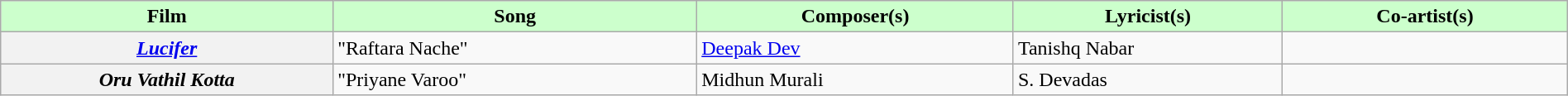<table class="wikitable plainrowheaders" width="100%" textcolor:#000;">
<tr style="background:#cfc; text-align:center;">
<td scope="col" width=21%><strong>Film</strong></td>
<td scope="col" width=23%><strong>Song</strong></td>
<td scope="col" width=20%><strong>Composer(s)</strong></td>
<td scope="col" width=17%><strong>Lyricist(s)</strong></td>
<td scope="col" width=18%><strong>Co-artist(s)</strong></td>
</tr>
<tr>
<th scope="row"><em><a href='#'>Lucifer</a></em></th>
<td>"Raftara Nache"</td>
<td><a href='#'>Deepak Dev</a></td>
<td>Tanishq Nabar</td>
<td></td>
</tr>
<tr>
<th scope="row"><em>Oru Vathil Kotta</em></th>
<td>"Priyane Varoo"</td>
<td>Midhun Murali</td>
<td>S. Devadas</td>
<td></td>
</tr>
</table>
